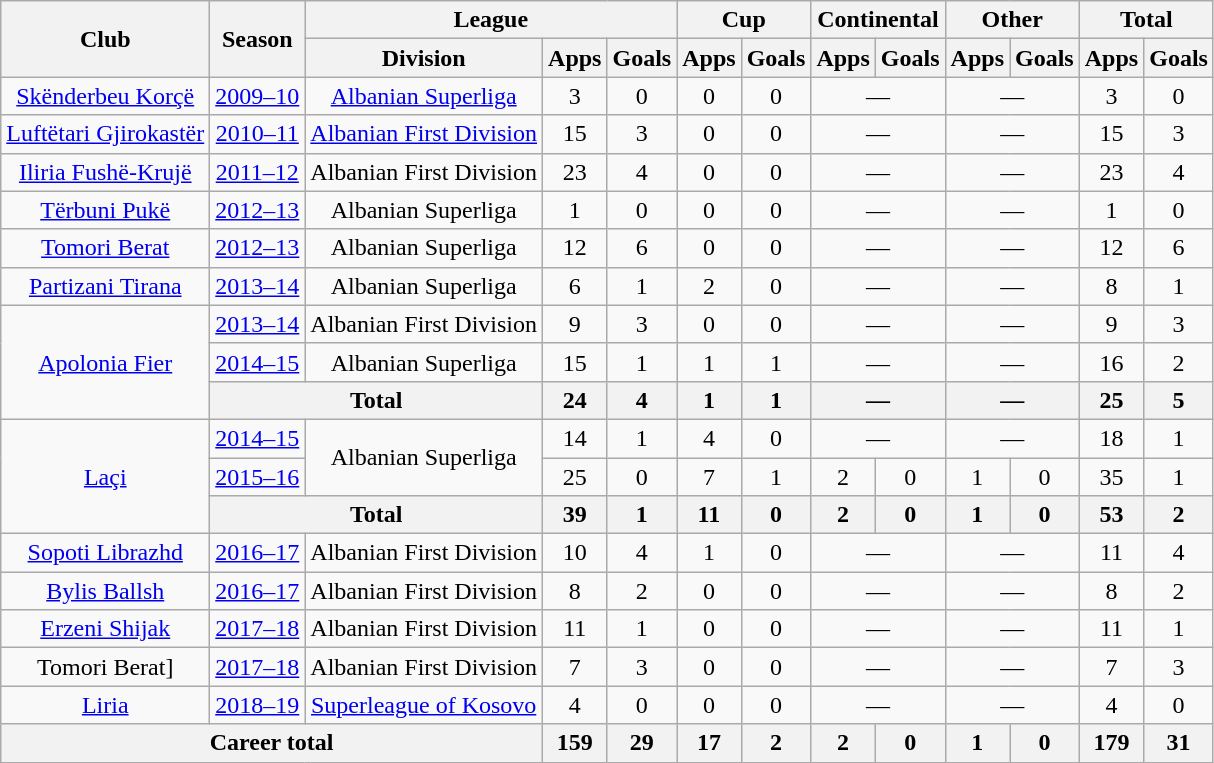<table class="wikitable" style="text-align:center">
<tr>
<th rowspan="2">Club</th>
<th rowspan="2">Season</th>
<th colspan="3">League</th>
<th colspan="2">Cup</th>
<th colspan="2">Continental</th>
<th colspan="2">Other</th>
<th colspan="2">Total</th>
</tr>
<tr>
<th>Division</th>
<th>Apps</th>
<th>Goals</th>
<th>Apps</th>
<th>Goals</th>
<th>Apps</th>
<th>Goals</th>
<th>Apps</th>
<th>Goals</th>
<th>Apps</th>
<th>Goals</th>
</tr>
<tr>
<td><a href='#'>Skënderbeu Korçë</a></td>
<td><a href='#'>2009–10</a></td>
<td><a href='#'>Albanian Superliga</a></td>
<td>3</td>
<td>0</td>
<td>0</td>
<td>0</td>
<td colspan="2">—</td>
<td colspan="2">—</td>
<td>3</td>
<td>0</td>
</tr>
<tr>
<td><a href='#'>Luftëtari Gjirokastër</a></td>
<td><a href='#'>2010–11</a></td>
<td><a href='#'>Albanian First Division</a></td>
<td>15</td>
<td>3</td>
<td>0</td>
<td>0</td>
<td colspan="2">—</td>
<td colspan="2">—</td>
<td>15</td>
<td>3</td>
</tr>
<tr>
<td><a href='#'>Iliria Fushë-Krujë</a></td>
<td><a href='#'>2011–12</a></td>
<td>Albanian First Division</td>
<td>23</td>
<td>4</td>
<td>0</td>
<td>0</td>
<td colspan="2">—</td>
<td colspan="2">—</td>
<td>23</td>
<td>4</td>
</tr>
<tr>
<td><a href='#'>Tërbuni Pukë</a></td>
<td><a href='#'>2012–13</a></td>
<td>Albanian Superliga</td>
<td>1</td>
<td>0</td>
<td>0</td>
<td>0</td>
<td colspan="2">—</td>
<td colspan="2">—</td>
<td>1</td>
<td>0</td>
</tr>
<tr>
<td><a href='#'>Tomori Berat</a></td>
<td><a href='#'>2012–13</a></td>
<td>Albanian Superliga</td>
<td>12</td>
<td>6</td>
<td>0</td>
<td>0</td>
<td colspan="2">—</td>
<td colspan="2">—</td>
<td>12</td>
<td>6</td>
</tr>
<tr>
<td><a href='#'>Partizani Tirana</a></td>
<td><a href='#'>2013–14</a></td>
<td>Albanian Superliga</td>
<td>6</td>
<td>1</td>
<td>2</td>
<td>0</td>
<td colspan="2">—</td>
<td colspan="2">—</td>
<td>8</td>
<td>1</td>
</tr>
<tr>
<td rowspan="3"><a href='#'>Apolonia Fier</a></td>
<td><a href='#'>2013–14</a></td>
<td>Albanian First Division</td>
<td>9</td>
<td>3</td>
<td>0</td>
<td>0</td>
<td colspan="2">—</td>
<td colspan="2">—</td>
<td>9</td>
<td>3</td>
</tr>
<tr>
<td><a href='#'>2014–15</a></td>
<td>Albanian Superliga</td>
<td>15</td>
<td>1</td>
<td>1</td>
<td>1</td>
<td colspan="2">—</td>
<td colspan="2">—</td>
<td>16</td>
<td>2</td>
</tr>
<tr>
<th colspan="2">Total</th>
<th>24</th>
<th>4</th>
<th>1</th>
<th>1</th>
<th colspan="2">—</th>
<th colspan="2">—</th>
<th>25</th>
<th>5</th>
</tr>
<tr>
<td rowspan="3"><a href='#'>Laçi</a></td>
<td><a href='#'>2014–15</a></td>
<td rowspan="2">Albanian Superliga</td>
<td>14</td>
<td>1</td>
<td>4</td>
<td>0</td>
<td colspan="2">—</td>
<td colspan="2">—</td>
<td>18</td>
<td>1</td>
</tr>
<tr>
<td><a href='#'>2015–16</a></td>
<td>25</td>
<td>0</td>
<td>7</td>
<td>1</td>
<td>2</td>
<td>0</td>
<td>1</td>
<td>0</td>
<td>35</td>
<td>1</td>
</tr>
<tr>
<th colspan="2">Total</th>
<th>39</th>
<th>1</th>
<th>11</th>
<th>0</th>
<th>2</th>
<th>0</th>
<th>1</th>
<th>0</th>
<th>53</th>
<th>2</th>
</tr>
<tr>
<td><a href='#'>Sopoti Librazhd</a></td>
<td><a href='#'>2016–17</a></td>
<td>Albanian First Division</td>
<td>10</td>
<td>4</td>
<td>1</td>
<td>0</td>
<td colspan="2">—</td>
<td colspan="2">—</td>
<td>11</td>
<td>4</td>
</tr>
<tr>
<td><a href='#'>Bylis Ballsh</a></td>
<td><a href='#'>2016–17</a></td>
<td>Albanian First Division</td>
<td>8</td>
<td>2</td>
<td>0</td>
<td>0</td>
<td colspan="2">—</td>
<td colspan="2">—</td>
<td>8</td>
<td>2</td>
</tr>
<tr>
<td><a href='#'>Erzeni Shijak</a></td>
<td><a href='#'>2017–18</a></td>
<td>Albanian First Division</td>
<td>11</td>
<td>1</td>
<td>0</td>
<td>0</td>
<td colspan="2">—</td>
<td colspan="2">—</td>
<td>11</td>
<td>1</td>
</tr>
<tr>
<td>Tomori Berat]</td>
<td><a href='#'>2017–18</a></td>
<td>Albanian First Division</td>
<td>7</td>
<td>3</td>
<td>0</td>
<td>0</td>
<td colspan="2">—</td>
<td colspan="2">—</td>
<td>7</td>
<td>3</td>
</tr>
<tr>
<td><a href='#'>Liria</a></td>
<td><a href='#'>2018–19</a></td>
<td><a href='#'>Superleague of Kosovo</a></td>
<td>4</td>
<td>0</td>
<td>0</td>
<td>0</td>
<td colspan="2">—</td>
<td colspan="2">—</td>
<td>4</td>
<td>0</td>
</tr>
<tr>
<th colspan="3">Career total</th>
<th>159</th>
<th>29</th>
<th>17</th>
<th>2</th>
<th>2</th>
<th>0</th>
<th>1</th>
<th>0</th>
<th>179</th>
<th>31</th>
</tr>
</table>
